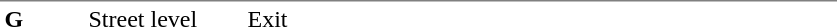<table table border=0 cellspacing=0 cellpadding=3>
<tr>
<td style="border-top:solid 1px gray;" width=50 valign=top><strong>G</strong></td>
<td style="border-top:solid 1px gray;" width=100 valign=top>Street level</td>
<td style="border-top:solid 1px gray;" width=390 valign=top>Exit</td>
</tr>
</table>
